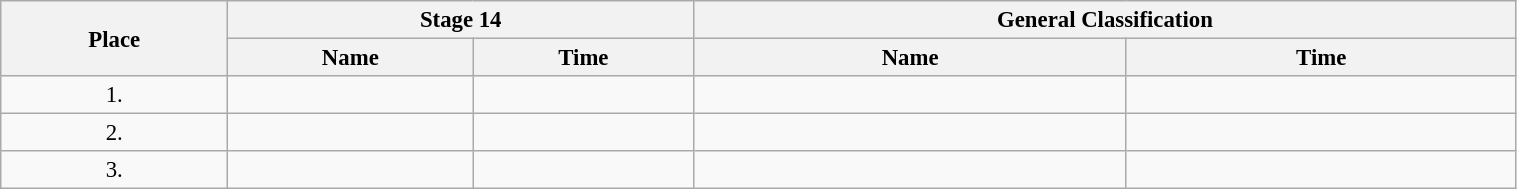<table class=wikitable style="font-size:95%" width="80%">
<tr>
<th rowspan="2">Place</th>
<th colspan="2">Stage 14</th>
<th colspan="2">General Classification</th>
</tr>
<tr>
<th>Name</th>
<th>Time</th>
<th>Name</th>
<th>Time</th>
</tr>
<tr>
<td align="center">1.</td>
<td></td>
<td></td>
<td></td>
<td></td>
</tr>
<tr>
<td align="center">2.</td>
<td></td>
<td></td>
<td></td>
<td></td>
</tr>
<tr>
<td align="center">3.</td>
<td></td>
<td></td>
<td></td>
<td></td>
</tr>
</table>
